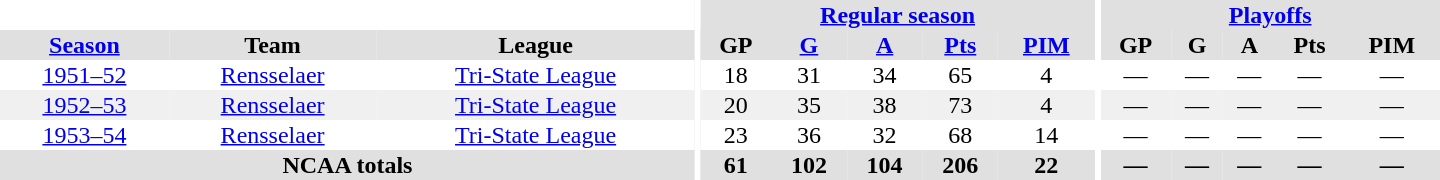<table border="0" cellpadding="1" cellspacing="0" style="text-align:center; width:60em">
<tr bgcolor="#e0e0e0">
<th colspan="3" bgcolor="#ffffff"></th>
<th rowspan="99" bgcolor="#ffffff"></th>
<th colspan="5"><a href='#'>Regular season</a></th>
<th rowspan="99" bgcolor="#ffffff"></th>
<th colspan="5"><a href='#'>Playoffs</a></th>
</tr>
<tr bgcolor="#e0e0e0">
<th><a href='#'>Season</a></th>
<th>Team</th>
<th>League</th>
<th>GP</th>
<th><a href='#'>G</a></th>
<th><a href='#'>A</a></th>
<th><a href='#'>Pts</a></th>
<th><a href='#'>PIM</a></th>
<th>GP</th>
<th>G</th>
<th>A</th>
<th>Pts</th>
<th>PIM</th>
</tr>
<tr>
<td><a href='#'>1951–52</a></td>
<td><a href='#'>Rensselaer</a></td>
<td><a href='#'>Tri-State League</a></td>
<td>18</td>
<td>31</td>
<td>34</td>
<td>65</td>
<td>4</td>
<td>—</td>
<td>—</td>
<td>—</td>
<td>—</td>
<td>—</td>
</tr>
<tr bgcolor="f0f0f0">
<td><a href='#'>1952–53</a></td>
<td><a href='#'>Rensselaer</a></td>
<td><a href='#'>Tri-State League</a></td>
<td>20</td>
<td>35</td>
<td>38</td>
<td>73</td>
<td>4</td>
<td>—</td>
<td>—</td>
<td>—</td>
<td>—</td>
<td>—</td>
</tr>
<tr>
<td><a href='#'>1953–54</a></td>
<td><a href='#'>Rensselaer</a></td>
<td><a href='#'>Tri-State League</a></td>
<td>23</td>
<td>36</td>
<td>32</td>
<td>68</td>
<td>14</td>
<td>—</td>
<td>—</td>
<td>—</td>
<td>—</td>
<td>—</td>
</tr>
<tr bgcolor="#e0e0e0">
<th colspan="3">NCAA totals</th>
<th>61</th>
<th>102</th>
<th>104</th>
<th>206</th>
<th>22</th>
<th>—</th>
<th>—</th>
<th>—</th>
<th>—</th>
<th>—</th>
</tr>
</table>
